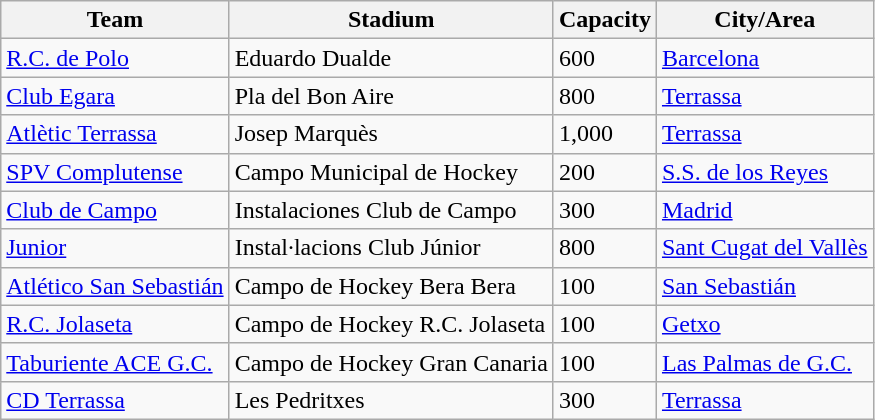<table class="wikitable sortable">
<tr>
<th>Team</th>
<th>Stadium</th>
<th>Capacity</th>
<th>City/Area</th>
</tr>
<tr>
<td><a href='#'>R.C. de Polo</a></td>
<td>Eduardo Dualde</td>
<td>600</td>
<td><a href='#'>Barcelona</a></td>
</tr>
<tr>
<td><a href='#'>Club Egara</a></td>
<td>Pla del Bon Aire</td>
<td>800</td>
<td><a href='#'>Terrassa</a></td>
</tr>
<tr>
<td><a href='#'>Atlètic Terrassa</a></td>
<td>Josep Marquès</td>
<td>1,000</td>
<td><a href='#'>Terrassa</a></td>
</tr>
<tr>
<td><a href='#'>SPV Complutense</a></td>
<td>Campo Municipal de Hockey</td>
<td>200</td>
<td><a href='#'>S.S. de los Reyes</a></td>
</tr>
<tr>
<td><a href='#'>Club de Campo</a></td>
<td>Instalaciones Club de Campo</td>
<td>300</td>
<td><a href='#'>Madrid</a></td>
</tr>
<tr>
<td><a href='#'>Junior</a></td>
<td>Instal·lacions Club Júnior</td>
<td>800</td>
<td><a href='#'>Sant Cugat del Vallès</a></td>
</tr>
<tr>
<td><a href='#'>Atlético San Sebastián</a></td>
<td>Campo de Hockey Bera Bera</td>
<td>100</td>
<td><a href='#'>San Sebastián</a></td>
</tr>
<tr>
<td><a href='#'>R.C. Jolaseta</a></td>
<td>Campo de Hockey R.C. Jolaseta</td>
<td>100</td>
<td><a href='#'>Getxo</a></td>
</tr>
<tr>
<td><a href='#'>Taburiente ACE G.C.</a></td>
<td>Campo de Hockey Gran Canaria</td>
<td>100</td>
<td><a href='#'>Las Palmas de G.C.</a></td>
</tr>
<tr>
<td><a href='#'>CD Terrassa</a></td>
<td>Les Pedritxes</td>
<td>300</td>
<td><a href='#'>Terrassa</a></td>
</tr>
</table>
